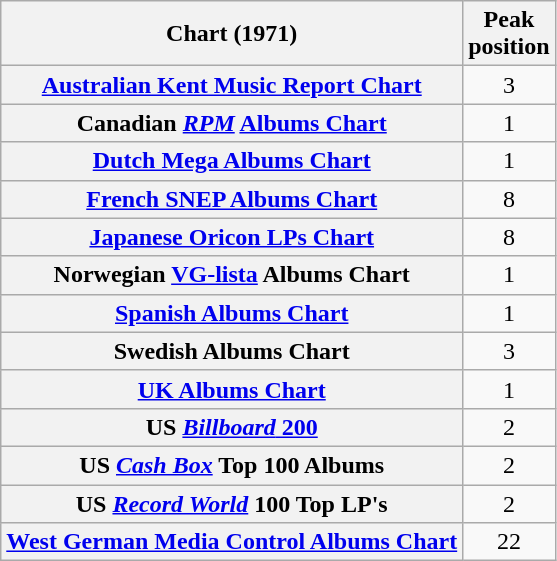<table class="wikitable sortable plainrowheaders" style="text-align:center;">
<tr>
<th scope="col">Chart (1971)</th>
<th scope="col">Peak<br>position</th>
</tr>
<tr>
<th scope="row"><a href='#'>Australian Kent Music Report Chart</a></th>
<td>3</td>
</tr>
<tr>
<th scope="row">Canadian <em><a href='#'>RPM</a></em> <a href='#'>Albums Chart</a></th>
<td>1</td>
</tr>
<tr>
<th scope="row"><a href='#'>Dutch Mega Albums Chart</a></th>
<td>1</td>
</tr>
<tr>
<th scope="row"><a href='#'>French SNEP Albums Chart</a></th>
<td>8</td>
</tr>
<tr>
<th scope="row"><a href='#'>Japanese Oricon LPs Chart</a></th>
<td>8</td>
</tr>
<tr>
<th scope="row">Norwegian <a href='#'>VG-lista</a> Albums Chart</th>
<td>1</td>
</tr>
<tr>
<th scope="row"><a href='#'>Spanish Albums Chart</a></th>
<td>1</td>
</tr>
<tr>
<th scope="row">Swedish Albums Chart</th>
<td>3</td>
</tr>
<tr>
<th scope="row"><a href='#'>UK Albums Chart</a></th>
<td>1</td>
</tr>
<tr>
<th scope="row">US <a href='#'><em>Billboard</em> 200</a></th>
<td>2</td>
</tr>
<tr>
<th scope="row">US <em><a href='#'>Cash Box</a></em> Top 100 Albums</th>
<td>2</td>
</tr>
<tr>
<th scope="row">US <em><a href='#'>Record World</a></em> 100 Top LP's</th>
<td>2</td>
</tr>
<tr>
<th scope="row"><a href='#'>West German Media Control Albums Chart</a></th>
<td>22</td>
</tr>
</table>
